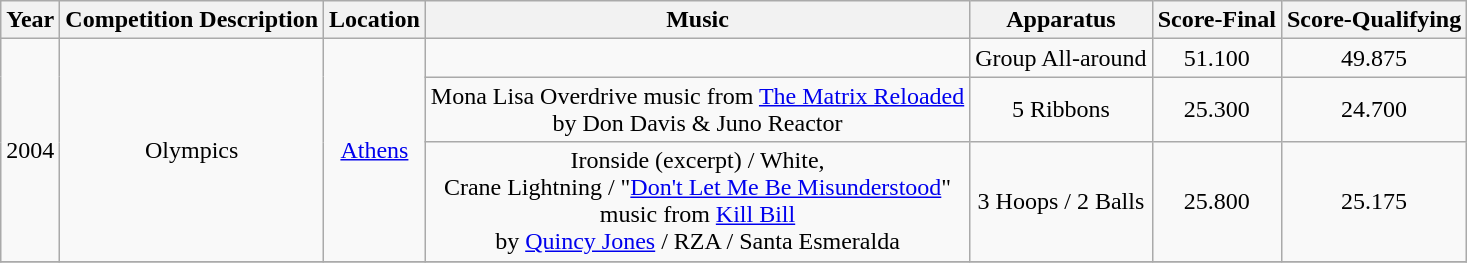<table class="wikitable" style="text-align:center">
<tr>
<th>Year</th>
<th>Competition Description</th>
<th>Location</th>
<th>Music </th>
<th>Apparatus</th>
<th>Score-Final</th>
<th>Score-Qualifying</th>
</tr>
<tr>
<td rowspan="3">2004</td>
<td rowspan="3">Olympics</td>
<td rowspan="3"><a href='#'>Athens</a></td>
<td></td>
<td>Group All-around</td>
<td>51.100</td>
<td>49.875</td>
</tr>
<tr>
<td>Mona Lisa Overdrive music from <a href='#'>The Matrix Reloaded</a> <br>by Don Davis & Juno Reactor</td>
<td>5 Ribbons</td>
<td>25.300</td>
<td>24.700</td>
</tr>
<tr>
<td>Ironside (excerpt) / White,<br> Crane Lightning / "<a href='#'>Don't Let Me Be Misunderstood</a>" <br>music from <a href='#'>Kill Bill</a> <br>by <a href='#'>Quincy Jones</a> / RZA / Santa Esmeralda</td>
<td>3 Hoops / 2 Balls</td>
<td>25.800</td>
<td>25.175</td>
</tr>
<tr>
</tr>
</table>
